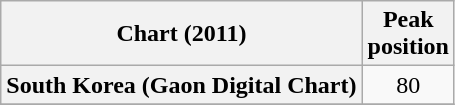<table class="wikitable sortable plainrowheaders" style="text-align:center;">
<tr>
<th>Chart (2011)</th>
<th>Peak<br>position</th>
</tr>
<tr>
<th scope="row">South Korea (Gaon Digital Chart)</th>
<td align="center">80</td>
</tr>
<tr>
</tr>
</table>
